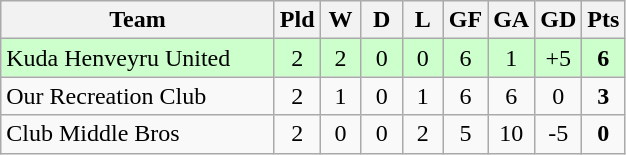<table class="wikitable" style="text-align:center">
<tr>
<th width=175>Team</th>
<th style="width:20px;" abbr="Played">Pld</th>
<th style="width:20px;" abbr="Won">W</th>
<th style="width:20px;" abbr="Drawn">D</th>
<th style="width:20px;" abbr="Lost">L</th>
<th style="width:20px;" abbr="Goals for">GF</th>
<th style="width:20px;" abbr="Goals against">GA</th>
<th style="width:20px;" abbr="Goal difference">GD</th>
<th style="width:20px;" abbr="Points">Pts</th>
</tr>
<tr style="background:#cfc;">
<td align=left>Kuda Henveyru United</td>
<td>2</td>
<td>2</td>
<td>0</td>
<td>0</td>
<td>6</td>
<td>1</td>
<td>+5</td>
<td><strong>6</strong></td>
</tr>
<tr>
<td align=left>Our Recreation Club</td>
<td>2</td>
<td>1</td>
<td>0</td>
<td>1</td>
<td>6</td>
<td>6</td>
<td>0</td>
<td><strong>3</strong></td>
</tr>
<tr>
<td align=left>Club Middle Bros</td>
<td>2</td>
<td>0</td>
<td>0</td>
<td>2</td>
<td>5</td>
<td>10</td>
<td>-5</td>
<td><strong>0</strong></td>
</tr>
</table>
